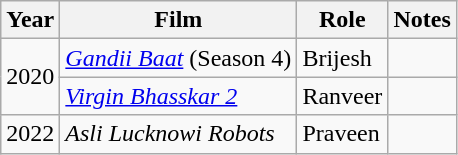<table class="wikitable sortable plainrowheaders">
<tr>
<th scope=col>Year</th>
<th Scope=col>Film</th>
<th Scope=col>Role</th>
<th Scope=col>Notes</th>
</tr>
<tr>
<td rowspan="2">2020</td>
<td><em><a href='#'>Gandii Baat</a></em> (Season 4)</td>
<td>Brijesh</td>
<td></td>
</tr>
<tr>
<td><em><a href='#'>Virgin Bhasskar 2</a></em></td>
<td>Ranveer</td>
<td></td>
</tr>
<tr>
<td>2022</td>
<td><em>Asli Lucknowi Robots</em></td>
<td>Praveen</td>
<td></td>
</tr>
</table>
